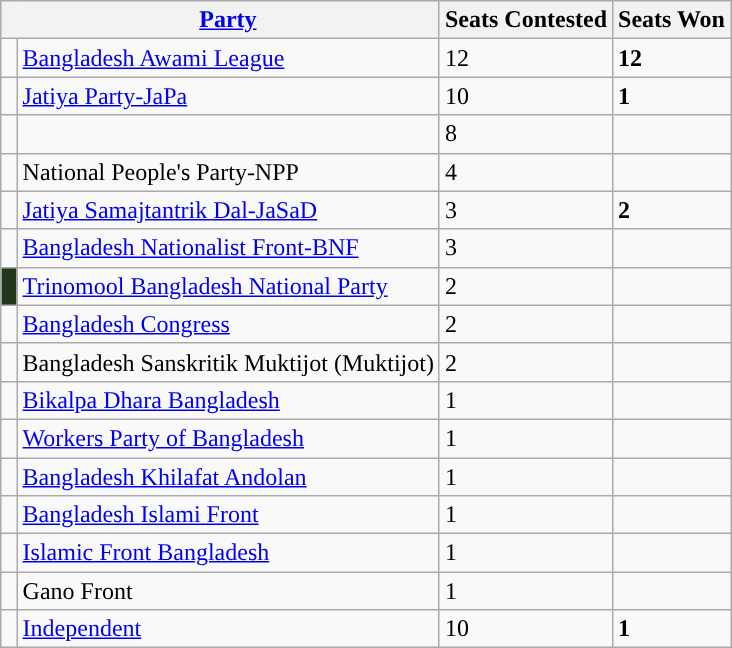<table class="wikitable">
<tr>
<th class=unsortable> </th>
<th style="border-left-style:hidden; padding:0.1em 0;"><a href='#'>Party</a></th>
<th>Seats Contested</th>
<th>Seats Won</th>
</tr>
<tr>
<td></td>
<td><a href='#'>Bangladesh Awami League</a></td>
<td>12</td>
<td><strong>12</strong></td>
</tr>
<tr>
<td></td>
<td><a href='#'>Jatiya Party-JaPa</a></td>
<td>10</td>
<td><strong>1</strong></td>
</tr>
<tr>
<td></td>
<td></td>
<td>8</td>
<td></td>
</tr>
<tr>
<td></td>
<td>National People's Party-NPP</td>
<td>4</td>
<td></td>
</tr>
<tr>
<td></td>
<td><a href='#'>Jatiya Samajtantrik Dal-JaSaD</a></td>
<td>3</td>
<td><strong>2</strong></td>
</tr>
<tr>
<td bgcolor=></td>
<td><a href='#'>Bangladesh Nationalist Front-BNF</a></td>
<td>3</td>
<td></td>
</tr>
<tr>
<td bgcolor="#24361E"></td>
<td><a href='#'>Trinomool Bangladesh National Party</a></td>
<td>2</td>
<td></td>
</tr>
<tr>
<td></td>
<td><a href='#'>Bangladesh Congress</a></td>
<td>2</td>
<td></td>
</tr>
<tr>
<td></td>
<td>Bangladesh Sanskritik Muktijot (Muktijot)</td>
<td>2</td>
<td></td>
</tr>
<tr>
<td bgcolor=></td>
<td><a href='#'>Bikalpa Dhara Bangladesh</a></td>
<td>1</td>
<td></td>
</tr>
<tr>
<td bgcolor=></td>
<td><a href='#'>Workers Party of Bangladesh</a></td>
<td>1</td>
<td></td>
</tr>
<tr>
<td></td>
<td><a href='#'>Bangladesh Khilafat Andolan</a></td>
<td>1</td>
<td></td>
</tr>
<tr>
<td></td>
<td><a href='#'>Bangladesh Islami Front</a></td>
<td>1</td>
<td></td>
</tr>
<tr>
<td></td>
<td><a href='#'>Islamic Front Bangladesh</a></td>
<td>1</td>
<td></td>
</tr>
<tr>
<td></td>
<td>Gano Front</td>
<td>1</td>
<td></td>
</tr>
<tr>
<td></td>
<td><a href='#'>Independent</a></td>
<td>10</td>
<td><strong>1</strong></td>
</tr>
</table>
